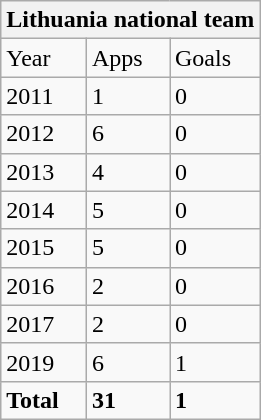<table class="wikitable">
<tr>
<th colspan="3">Lithuania national team</th>
</tr>
<tr>
<td>Year</td>
<td>Apps</td>
<td>Goals</td>
</tr>
<tr>
<td>2011</td>
<td>1</td>
<td>0</td>
</tr>
<tr>
<td>2012</td>
<td>6</td>
<td>0</td>
</tr>
<tr>
<td>2013</td>
<td>4</td>
<td>0</td>
</tr>
<tr>
<td>2014</td>
<td>5</td>
<td>0</td>
</tr>
<tr>
<td>2015</td>
<td>5</td>
<td>0</td>
</tr>
<tr>
<td>2016</td>
<td>2</td>
<td>0</td>
</tr>
<tr>
<td>2017</td>
<td>2</td>
<td>0</td>
</tr>
<tr>
<td>2019</td>
<td>6</td>
<td>1</td>
</tr>
<tr>
<td><strong>Total</strong></td>
<td><strong>31</strong></td>
<td><strong>1</strong></td>
</tr>
</table>
